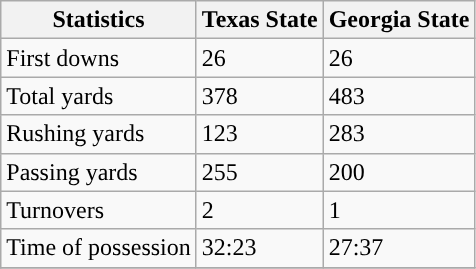<table class="wikitable">
<tr>
<th>Statistics</th>
<th>Texas State</th>
<th>Georgia State</th>
</tr>
<tr>
<td>First downs</td>
<td>26</td>
<td>26</td>
</tr>
<tr>
<td>Total yards</td>
<td>378</td>
<td>483</td>
</tr>
<tr>
<td>Rushing yards</td>
<td>123</td>
<td>283</td>
</tr>
<tr>
<td>Passing yards</td>
<td>255</td>
<td>200</td>
</tr>
<tr>
<td>Turnovers</td>
<td>2</td>
<td>1</td>
</tr>
<tr>
<td>Time of possession</td>
<td>32:23</td>
<td>27:37</td>
</tr>
<tr>
</tr>
</table>
